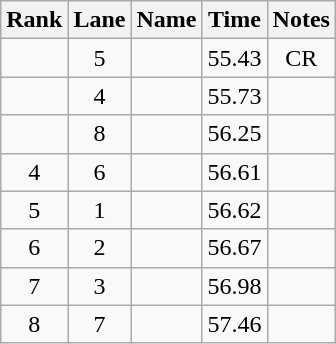<table class="wikitable sortable" style="text-align:center">
<tr>
<th>Rank</th>
<th>Lane</th>
<th>Name</th>
<th>Time</th>
<th>Notes</th>
</tr>
<tr>
<td></td>
<td>5</td>
<td align=left></td>
<td>55.43</td>
<td>CR</td>
</tr>
<tr>
<td></td>
<td>4</td>
<td align=left></td>
<td>55.73</td>
<td></td>
</tr>
<tr>
<td></td>
<td>8</td>
<td align=left></td>
<td>56.25</td>
<td></td>
</tr>
<tr>
<td>4</td>
<td>6</td>
<td align=left></td>
<td>56.61</td>
<td></td>
</tr>
<tr>
<td>5</td>
<td>1</td>
<td align=left></td>
<td>56.62</td>
<td></td>
</tr>
<tr>
<td>6</td>
<td>2</td>
<td align=left></td>
<td>56.67</td>
<td></td>
</tr>
<tr>
<td>7</td>
<td>3</td>
<td align=left></td>
<td>56.98</td>
<td></td>
</tr>
<tr>
<td>8</td>
<td>7</td>
<td align=left></td>
<td>57.46</td>
<td></td>
</tr>
</table>
